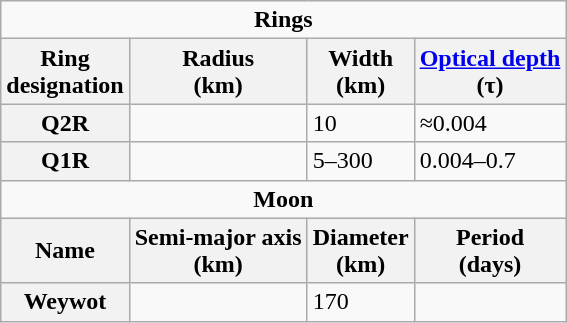<table class="wikitable">
<tr>
<td colspan=4 align=center><strong>Rings</strong></td>
</tr>
<tr>
<th>Ring<br>designation</th>
<th>Radius<br>(km)</th>
<th>Width<br>(km)</th>
<th><a href='#'>Optical depth</a><br>(τ)</th>
</tr>
<tr>
<th>Q2R</th>
<td></td>
<td>10</td>
<td>≈0.004</td>
</tr>
<tr>
<th>Q1R</th>
<td></td>
<td>5–300</td>
<td>0.004–0.7</td>
</tr>
<tr>
<td colspan=4 align=center><strong>Moon</strong></td>
</tr>
<tr>
<th>Name</th>
<th>Semi-major axis<br>(km)</th>
<th>Diameter<br>(km)</th>
<th>Period<br>(days)</th>
</tr>
<tr>
<th>Weywot</th>
<td></td>
<td>170</td>
<td></td>
</tr>
</table>
